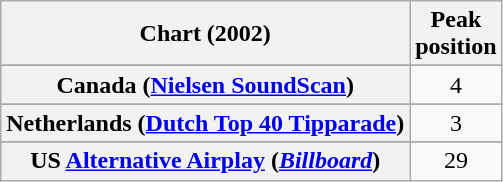<table class="wikitable sortable plainrowheaders" style="text-align:center">
<tr>
<th scope="col">Chart (2002)</th>
<th scope="col">Peak<br>position</th>
</tr>
<tr>
</tr>
<tr>
</tr>
<tr>
<th scope="row">Canada (<a href='#'>Nielsen SoundScan</a>)</th>
<td>4</td>
</tr>
<tr>
</tr>
<tr>
</tr>
<tr>
</tr>
<tr>
<th scope="row">Netherlands (<a href='#'>Dutch Top 40 Tipparade</a>)</th>
<td>3</td>
</tr>
<tr>
</tr>
<tr>
</tr>
<tr>
</tr>
<tr>
</tr>
<tr>
</tr>
<tr>
</tr>
<tr>
</tr>
<tr>
<th scope="row">US <a href='#'>Alternative Airplay</a> (<em><a href='#'>Billboard</a></em>)</th>
<td>29</td>
</tr>
</table>
